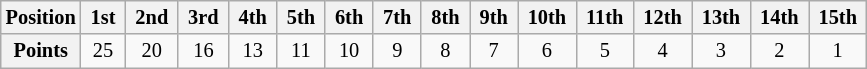<table class="wikitable" style="font-size:85%; text-align:center">
<tr>
<th>Position</th>
<th> 1st </th>
<th> 2nd </th>
<th> 3rd </th>
<th> 4th </th>
<th> 5th </th>
<th> 6th </th>
<th> 7th </th>
<th> 8th </th>
<th> 9th </th>
<th> 10th </th>
<th> 11th </th>
<th> 12th </th>
<th> 13th </th>
<th> 14th </th>
<th> 15th </th>
</tr>
<tr>
<th>Points</th>
<td>25</td>
<td>20</td>
<td>16</td>
<td>13</td>
<td>11</td>
<td>10</td>
<td>9</td>
<td>8</td>
<td>7</td>
<td>6</td>
<td>5</td>
<td>4</td>
<td>3</td>
<td>2</td>
<td>1</td>
</tr>
</table>
